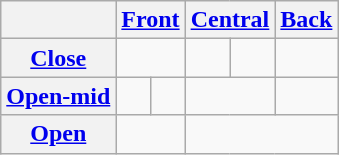<table class="wikitable" style="text-align:center">
<tr>
<th></th>
<th colspan="2"><a href='#'>Front</a></th>
<th colspan="2"><a href='#'>Central</a></th>
<th><a href='#'>Back</a></th>
</tr>
<tr align="center">
<th><a href='#'>Close</a></th>
<td colspan="2"> </td>
<td></td>
<td></td>
<td> </td>
</tr>
<tr align="center">
<th><a href='#'>Open-mid</a></th>
<td></td>
<td></td>
<td colspan="2"></td>
<td></td>
</tr>
<tr align="center">
<th><a href='#'>Open</a></th>
<td colspan="2"></td>
<td colspan="3"></td>
</tr>
</table>
